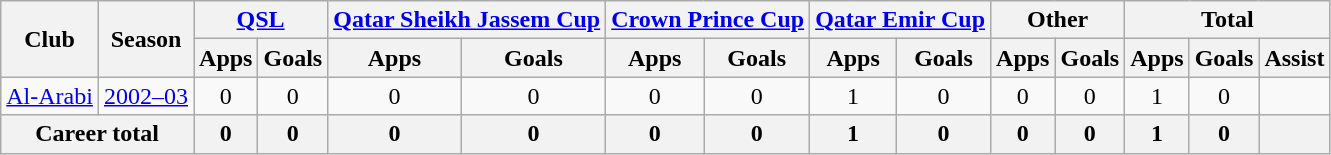<table class="wikitable" style="text-align: center">
<tr>
<th rowspan="2">Club</th>
<th rowspan="2">Season</th>
<th colspan="2"><a href='#'>QSL</a></th>
<th colspan="2"><a href='#'>Qatar Sheikh Jassem Cup</a></th>
<th colspan="2"><a href='#'>Crown Prince Cup</a></th>
<th colspan="2"><a href='#'>Qatar Emir Cup</a></th>
<th colspan="2">Other</th>
<th colspan="3">Total</th>
</tr>
<tr>
<th>Apps</th>
<th>Goals</th>
<th>Apps</th>
<th>Goals</th>
<th>Apps</th>
<th>Goals</th>
<th>Apps</th>
<th>Goals</th>
<th>Apps</th>
<th>Goals</th>
<th>Apps</th>
<th>Goals</th>
<th>Assist</th>
</tr>
<tr>
<td rowspan="1"><a href='#'>Al-Arabi</a></td>
<td><a href='#'>2002–03</a></td>
<td>0</td>
<td>0</td>
<td>0</td>
<td>0</td>
<td>0</td>
<td>0</td>
<td>1</td>
<td>0</td>
<td>0</td>
<td>0</td>
<td>1</td>
<td>0</td>
<td></td>
</tr>
<tr>
<th colspan="2">Career total</th>
<th>0</th>
<th>0</th>
<th>0</th>
<th>0</th>
<th>0</th>
<th>0</th>
<th>1</th>
<th>0</th>
<th>0</th>
<th>0</th>
<th>1</th>
<th>0</th>
<th></th>
</tr>
</table>
